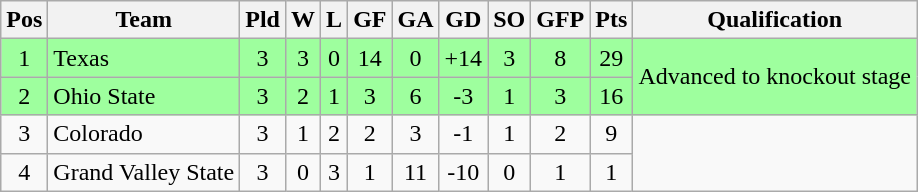<table class="wikitable" style="text-align:center">
<tr>
<th>Pos</th>
<th>Team</th>
<th>Pld</th>
<th>W</th>
<th>L</th>
<th>GF</th>
<th>GA</th>
<th>GD</th>
<th>SO</th>
<th>GFP</th>
<th>Pts</th>
<th>Qualification</th>
</tr>
<tr bgcolor="#9eff9e">
<td>1</td>
<td style="text-align:left">Texas</td>
<td>3</td>
<td>3</td>
<td>0</td>
<td>14</td>
<td>0</td>
<td>+14</td>
<td>3</td>
<td>8</td>
<td>29</td>
<td rowspan="2">Advanced to knockout stage</td>
</tr>
<tr bgcolor="#9eff9e">
<td>2</td>
<td style="text-align:left">Ohio State</td>
<td>3</td>
<td>2</td>
<td>1</td>
<td>3</td>
<td>6</td>
<td>-3</td>
<td>1</td>
<td>3</td>
<td>16</td>
</tr>
<tr>
<td>3</td>
<td style="text-align:left">Colorado</td>
<td>3</td>
<td>1</td>
<td>2</td>
<td>2</td>
<td>3</td>
<td>-1</td>
<td>1</td>
<td>2</td>
<td>9</td>
<td rowspan="2"></td>
</tr>
<tr>
<td>4</td>
<td style="text-align:left">Grand Valley State</td>
<td>3</td>
<td>0</td>
<td>3</td>
<td>1</td>
<td>11</td>
<td>-10</td>
<td>0</td>
<td>1</td>
<td>1</td>
</tr>
</table>
